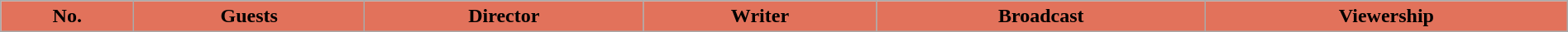<table class="wikitable" width="100%">
<tr>
<th scope="col" style="background:#E2725B;">No.</th>
<th scope="col" style="background:#E2725B;">Guests</th>
<th scope="col" style="background:#E2725B;">Director</th>
<th scope="col" style="background:#E2725B;">Writer</th>
<th scope="col" style="background:#E2725B;">Broadcast</th>
<th scope="col" style="background:#E2725B;">Viewership<br>










</th>
</tr>
</table>
